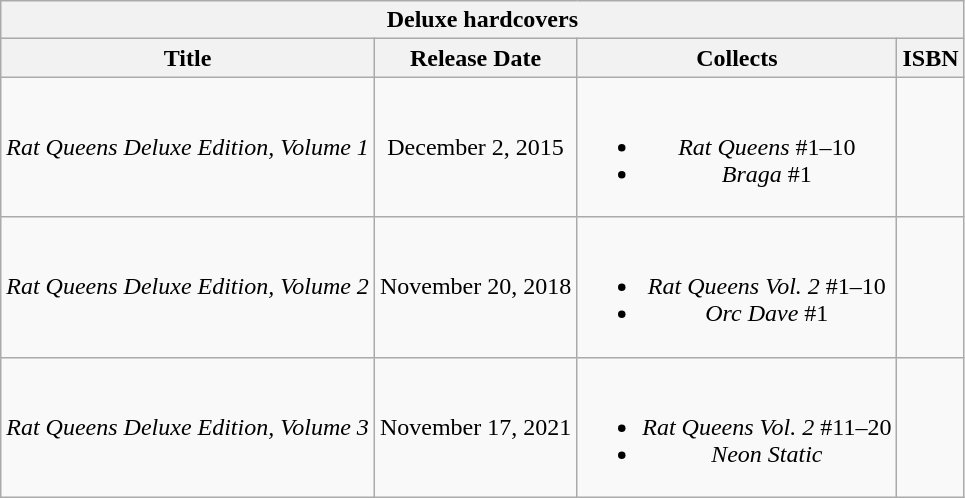<table class="wikitable" style="text-align: center">
<tr>
<th colspan=4>Deluxe hardcovers</th>
</tr>
<tr>
<th>Title</th>
<th>Release Date</th>
<th>Collects</th>
<th>ISBN</th>
</tr>
<tr>
<td><em>Rat Queens Deluxe Edition, Volume 1</em></td>
<td>December 2, 2015</td>
<td><br><ul><li><em>Rat Queens</em> #1–10</li><li><em>Braga</em> #1</li></ul></td>
<td></td>
</tr>
<tr>
<td><em>Rat Queens Deluxe Edition, Volume 2</em></td>
<td>November 20, 2018</td>
<td><br><ul><li><em>Rat Queens Vol. 2</em> #1–10</li><li><em>Orc Dave</em> #1</li></ul></td>
<td></td>
</tr>
<tr>
<td><em>Rat Queens Deluxe Edition, Volume 3</em></td>
<td>November 17, 2021</td>
<td><br><ul><li><em>Rat Queens Vol. 2</em> #11–20</li><li><em>Neon Static</em></li></ul></td>
<td></td>
</tr>
</table>
